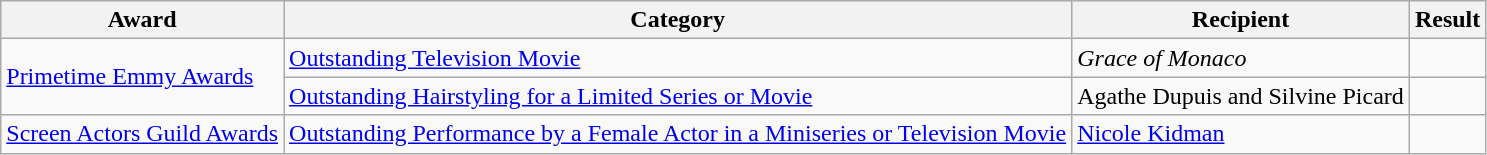<table class="wikitable">
<tr>
<th scope="col">Award</th>
<th scope="col">Category</th>
<th scope="col">Recipient</th>
<th scope="col">Result</th>
</tr>
<tr>
<td rowspan="2"><a href='#'>Primetime Emmy Awards</a></td>
<td><a href='#'>Outstanding Television Movie</a></td>
<td><em>Grace of Monaco</em></td>
<td> <br></td>
</tr>
<tr>
<td><a href='#'>Outstanding Hairstyling for a Limited Series or Movie</a></td>
<td>Agathe Dupuis and Silvine Picard</td>
<td></td>
</tr>
<tr>
<td rowspan="1"><a href='#'>Screen Actors Guild Awards</a></td>
<td><a href='#'>Outstanding Performance by a Female Actor in a Miniseries or Television Movie</a></td>
<td><a href='#'>Nicole Kidman</a></td>
<td></td>
</tr>
</table>
